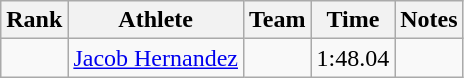<table class="wikitable sortable">
<tr>
<th>Rank</th>
<th>Athlete</th>
<th>Team</th>
<th>Time</th>
<th>Notes</th>
</tr>
<tr>
<td align=center></td>
<td><a href='#'>Jacob Hernandez</a></td>
<td></td>
<td>1:48.04</td>
<td></td>
</tr>
</table>
